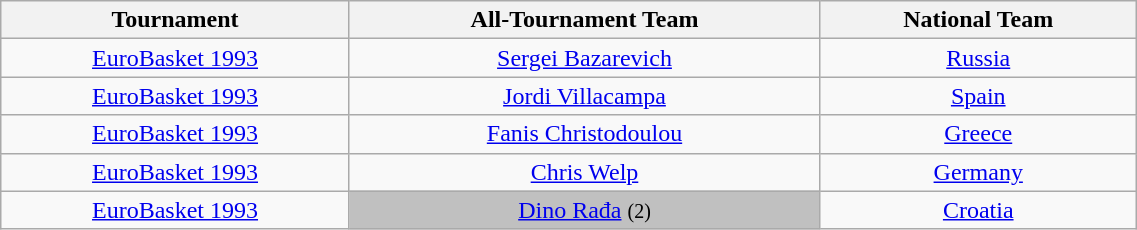<table class="wikitable sortable" style="text-align:center; width: 60%">
<tr>
<th>Tournament</th>
<th>All-Tournament Team</th>
<th>National Team</th>
</tr>
<tr>
<td><a href='#'>EuroBasket 1993</a></td>
<td> <a href='#'>Sergei Bazarevich</a></td>
<td> <a href='#'>Russia</a></td>
</tr>
<tr>
<td><a href='#'>EuroBasket 1993</a></td>
<td> <a href='#'>Jordi Villacampa</a></td>
<td> <a href='#'>Spain</a></td>
</tr>
<tr>
<td><a href='#'>EuroBasket 1993</a></td>
<td> <a href='#'>Fanis Christodoulou</a></td>
<td> <a href='#'>Greece</a></td>
</tr>
<tr>
<td><a href='#'>EuroBasket 1993</a></td>
<td> <a href='#'>Chris Welp</a></td>
<td> <a href='#'>Germany</a></td>
</tr>
<tr>
<td><a href='#'>EuroBasket 1993</a></td>
<td bgcolor="#C0C0C0"> <a href='#'>Dino Rađa</a> <small>(2)</small></td>
<td> <a href='#'>Croatia</a></td>
</tr>
</table>
